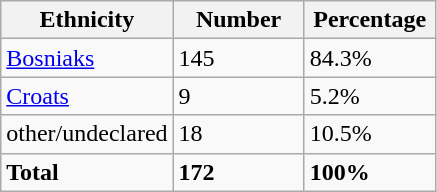<table class="wikitable">
<tr>
<th width="100px">Ethnicity</th>
<th width="80px">Number</th>
<th width="80px">Percentage</th>
</tr>
<tr>
<td><a href='#'>Bosniaks</a></td>
<td>145</td>
<td>84.3%</td>
</tr>
<tr>
<td><a href='#'>Croats</a></td>
<td>9</td>
<td>5.2%</td>
</tr>
<tr>
<td>other/undeclared</td>
<td>18</td>
<td>10.5%</td>
</tr>
<tr>
<td><strong>Total</strong></td>
<td><strong>172</strong></td>
<td><strong>100%</strong></td>
</tr>
</table>
